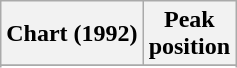<table class="wikitable plainrowheaders sortable">
<tr>
<th scope="col">Chart (1992)</th>
<th scope="col">Peak<br>position</th>
</tr>
<tr>
</tr>
<tr>
</tr>
</table>
